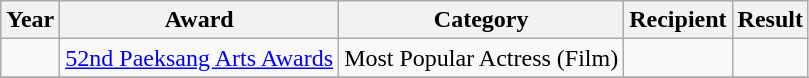<table class="wikitable">
<tr>
<th>Year</th>
<th>Award</th>
<th>Category</th>
<th>Recipient</th>
<th>Result</th>
</tr>
<tr>
<td></td>
<td><a href='#'>52nd Paeksang Arts Awards</a></td>
<td>Most Popular Actress (Film)</td>
<td></td>
<td></td>
</tr>
<tr>
</tr>
</table>
